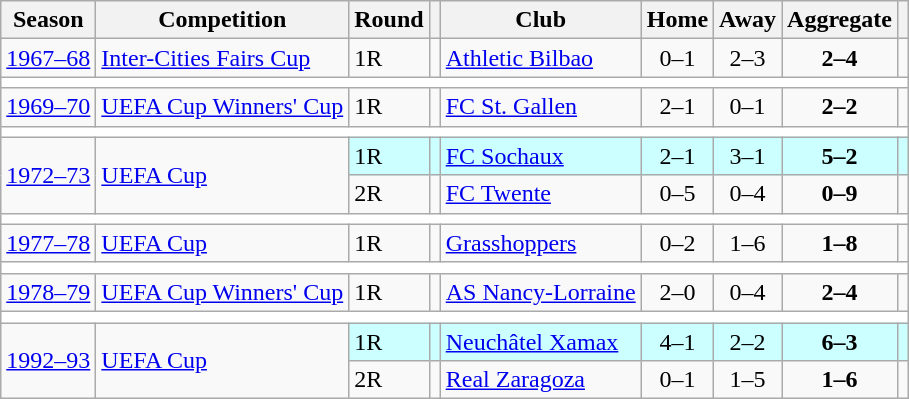<table class="wikitable">
<tr>
<th>Season</th>
<th>Competition</th>
<th>Round</th>
<th></th>
<th>Club</th>
<th>Home</th>
<th>Away</th>
<th>Aggregate</th>
<th></th>
</tr>
<tr>
<td><a href='#'>1967–68</a></td>
<td><a href='#'>Inter-Cities Fairs Cup</a></td>
<td>1R</td>
<td></td>
<td><a href='#'>Athletic Bilbao</a></td>
<td style="text-align:center;">0–1</td>
<td style="text-align:center;">2–3</td>
<td style="text-align:center;"><strong>2–4</strong></td>
<td style="text-align:center;"></td>
</tr>
<tr>
<td colspan=9; style="text-align:center; background:white;"></td>
</tr>
<tr>
<td><a href='#'>1969–70</a></td>
<td><a href='#'>UEFA Cup Winners' Cup</a></td>
<td>1R</td>
<td></td>
<td><a href='#'>FC St. Gallen</a></td>
<td style="text-align:center;">2–1</td>
<td style="text-align:center;">0–1</td>
<td style="text-align:center;"><strong>2–2</strong></td>
<td style="text-align:center;"></td>
</tr>
<tr>
<td colspan=9; style="text-align:center; background:white;"></td>
</tr>
<tr>
<td rowspan=2><a href='#'>1972–73</a></td>
<td rowspan=2><a href='#'>UEFA Cup</a></td>
<td style="background:#cff;">1R</td>
<td style="background:#cff;"></td>
<td style="background:#cff;"><a href='#'>FC Sochaux</a></td>
<td style="background:#cff; text-align:center;">2–1</td>
<td style="background:#cff; text-align:center;">3–1</td>
<td style="background:#cff; text-align:center;"><strong>5–2</strong></td>
<td style="background:#cff; text-align:center;"></td>
</tr>
<tr>
<td>2R</td>
<td></td>
<td><a href='#'>FC Twente</a></td>
<td style="text-align:center;">0–5</td>
<td style="text-align:center;">0–4</td>
<td style="text-align:center;"><strong>0–9</strong></td>
<td style="text-align:center;"></td>
</tr>
<tr>
<td colspan=9; style="text-align:center; background:white;"></td>
</tr>
<tr>
<td><a href='#'>1977–78</a></td>
<td><a href='#'>UEFA Cup</a></td>
<td>1R</td>
<td></td>
<td><a href='#'>Grasshoppers</a></td>
<td style="text-align:center;">0–2</td>
<td style="text-align:center;">1–6</td>
<td style="text-align:center;"><strong>1–8</strong></td>
<td style="text-align:center;"></td>
</tr>
<tr>
<td colspan=9; style="text-align:center; background:white;"></td>
</tr>
<tr>
<td><a href='#'>1978–79</a></td>
<td><a href='#'>UEFA Cup Winners' Cup</a></td>
<td>1R</td>
<td></td>
<td><a href='#'>AS Nancy-Lorraine</a></td>
<td style="text-align:center;">2–0</td>
<td style="text-align:center;">0–4</td>
<td style="text-align:center;"><strong>2–4</strong></td>
<td style="text-align:center;"></td>
</tr>
<tr>
<td colspan=9; style="text-align:center; background:white;"></td>
</tr>
<tr>
<td rowspan=2><a href='#'>1992–93</a></td>
<td rowspan=2><a href='#'>UEFA Cup</a></td>
<td style="background:#cff;">1R</td>
<td style="background:#cff;"></td>
<td style="background:#cff;"><a href='#'>Neuchâtel Xamax</a></td>
<td style="background:#cff; text-align:center;">4–1</td>
<td style="background:#cff; text-align:center;">2–2</td>
<td style="background:#cff; text-align:center;"><strong>6–3</strong></td>
<td style="background:#cff; text-align:center;"></td>
</tr>
<tr>
<td>2R</td>
<td></td>
<td><a href='#'>Real Zaragoza</a></td>
<td style="text-align:center;">0–1</td>
<td style="text-align:center;">1–5</td>
<td style="text-align:center;"><strong>1–6</strong></td>
<td style="text-align:center;"></td>
</tr>
</table>
